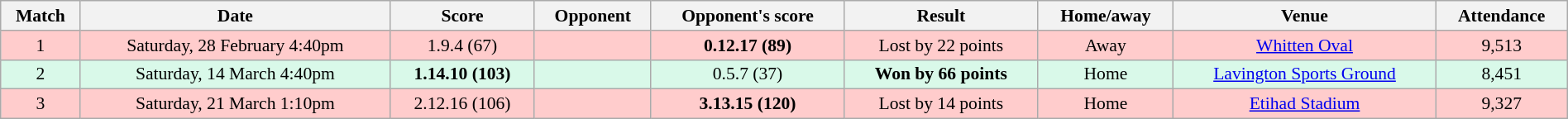<table class="wikitable" style="font-size:90%; text-align:center; width: 100%; margin-left: auto; margin-right: auto;">
<tr>
<th>Match</th>
<th>Date</th>
<th>Score</th>
<th>Opponent</th>
<th>Opponent's score</th>
<th>Result</th>
<th>Home/away</th>
<th>Venue</th>
<th>Attendance</th>
</tr>
<tr style="background:#fcc;">
<td>1</td>
<td>Saturday, 28 February 4:40pm</td>
<td>1.9.4 (67)</td>
<td></td>
<td><strong>0.12.17 (89)</strong></td>
<td>Lost by 22 points</td>
<td>Away</td>
<td><a href='#'>Whitten Oval</a></td>
<td>9,513</td>
</tr>
<tr style="background:#d9f9e9;">
<td>2</td>
<td>Saturday, 14 March 4:40pm</td>
<td><strong>1.14.10 (103)</strong></td>
<td></td>
<td>0.5.7 (37)</td>
<td><strong>Won by 66 points</strong></td>
<td>Home</td>
<td><a href='#'>Lavington Sports Ground</a></td>
<td>8,451</td>
</tr>
<tr style="background:#fcc;">
<td>3</td>
<td>Saturday, 21 March 1:10pm</td>
<td>2.12.16 (106)</td>
<td></td>
<td><strong>3.13.15 (120)</strong></td>
<td>Lost by 14 points</td>
<td>Home</td>
<td><a href='#'>Etihad Stadium</a></td>
<td>9,327</td>
</tr>
</table>
